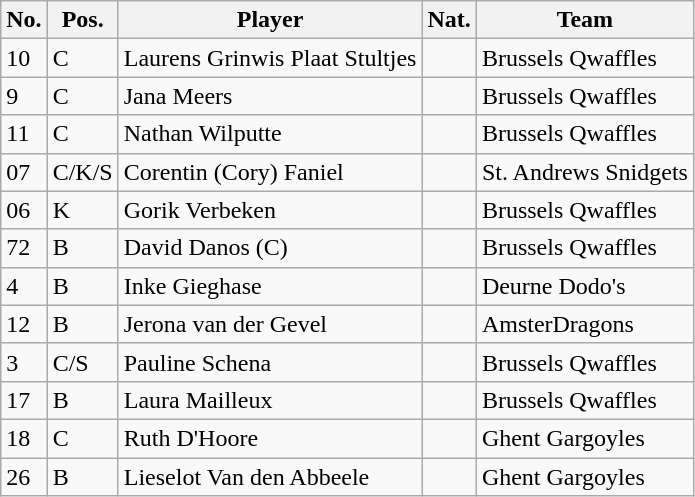<table class="wikitable sortable" bgcolor="00DD00">
<tr>
<th>No.</th>
<th>Pos.</th>
<th>Player</th>
<th>Nat.</th>
<th>Team</th>
</tr>
<tr>
<td>10</td>
<td>C</td>
<td>Laurens Grinwis Plaat Stultjes</td>
<td></td>
<td>Brussels Qwaffles</td>
</tr>
<tr>
<td>9</td>
<td>C</td>
<td>Jana Meers</td>
<td></td>
<td>Brussels Qwaffles</td>
</tr>
<tr>
<td>11</td>
<td>C</td>
<td>Nathan Wilputte</td>
<td></td>
<td>Brussels Qwaffles</td>
</tr>
<tr>
<td>07</td>
<td>C/K/S</td>
<td>Corentin (Cory) Faniel</td>
<td></td>
<td> St. Andrews Snidgets</td>
</tr>
<tr>
<td>06</td>
<td>K</td>
<td>Gorik Verbeken</td>
<td></td>
<td>Brussels Qwaffles</td>
</tr>
<tr>
<td>72</td>
<td>B</td>
<td>David Danos (C)</td>
<td></td>
<td>Brussels Qwaffles</td>
</tr>
<tr>
<td>4</td>
<td>B</td>
<td>Inke Gieghase</td>
<td></td>
<td>Deurne Dodo's</td>
</tr>
<tr>
<td>12</td>
<td>B</td>
<td>Jerona van der Gevel</td>
<td></td>
<td> AmsterDragons</td>
</tr>
<tr>
<td>3</td>
<td>C/S</td>
<td>Pauline Schena</td>
<td></td>
<td>Brussels Qwaffles</td>
</tr>
<tr>
<td>17</td>
<td>B</td>
<td>Laura Mailleux</td>
<td></td>
<td>Brussels Qwaffles</td>
</tr>
<tr>
<td>18</td>
<td>C</td>
<td>Ruth D'Hoore</td>
<td></td>
<td>Ghent Gargoyles</td>
</tr>
<tr>
<td>26</td>
<td>B</td>
<td>Lieselot Van den Abbeele</td>
<td></td>
<td>Ghent Gargoyles</td>
</tr>
</table>
